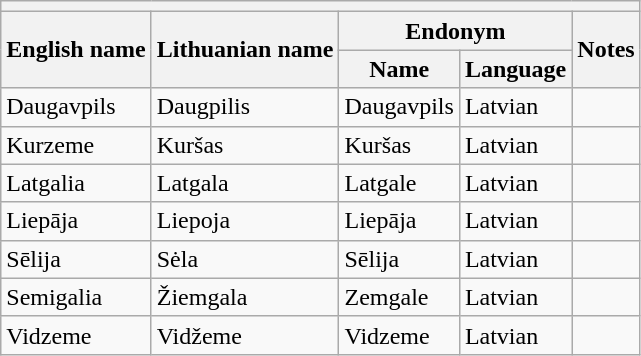<table class="wikitable sortable">
<tr>
<th colspan="5"></th>
</tr>
<tr>
<th rowspan="2">English name</th>
<th rowspan="2">Lithuanian name</th>
<th colspan="2">Endonym</th>
<th rowspan="2">Notes</th>
</tr>
<tr>
<th>Name</th>
<th>Language</th>
</tr>
<tr>
<td>Daugavpils</td>
<td>Daugpilis</td>
<td>Daugavpils</td>
<td>Latvian</td>
<td></td>
</tr>
<tr>
<td>Kurzeme</td>
<td>Kuršas</td>
<td>Kuršas</td>
<td>Latvian</td>
<td></td>
</tr>
<tr>
<td>Latgalia</td>
<td>Latgala</td>
<td>Latgale</td>
<td>Latvian</td>
<td></td>
</tr>
<tr>
<td>Liepāja</td>
<td>Liepoja</td>
<td>Liepāja</td>
<td>Latvian</td>
<td></td>
</tr>
<tr>
<td>Sēlija</td>
<td>Sėla</td>
<td>Sēlija</td>
<td>Latvian</td>
<td></td>
</tr>
<tr>
<td>Semigalia</td>
<td>Žiemgala</td>
<td>Zemgale</td>
<td>Latvian</td>
<td></td>
</tr>
<tr>
<td>Vidzeme</td>
<td>Vidžeme</td>
<td>Vidzeme</td>
<td>Latvian</td>
<td></td>
</tr>
</table>
